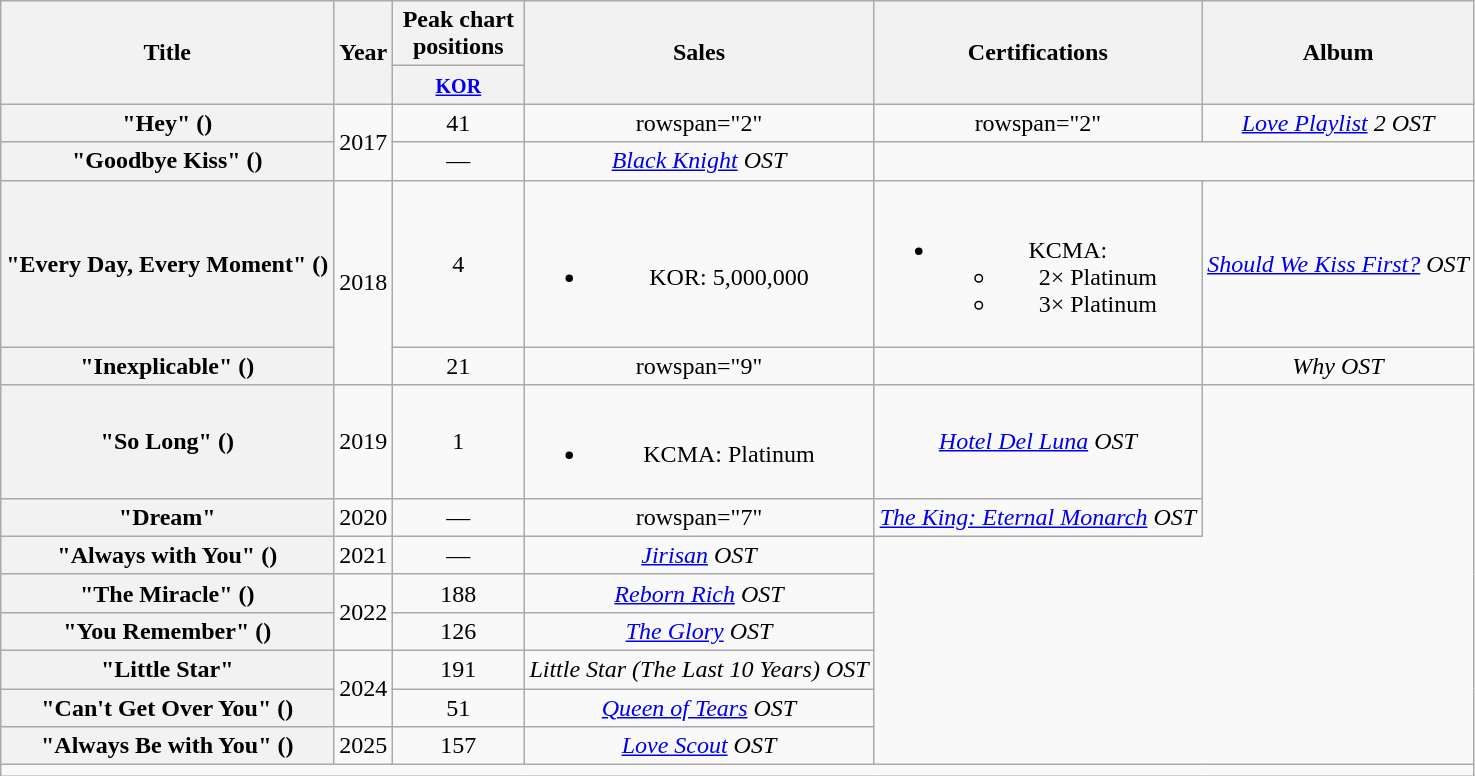<table class="wikitable plainrowheaders" style="text-align:center;">
<tr>
<th scope="col" rowspan="2">Title</th>
<th scope="col" rowspan="2">Year</th>
<th scope="col" style="width:5em">Peak chart positions</th>
<th scope="col" rowspan="2">Sales</th>
<th scope="col" rowspan="2">Certifications</th>
<th scope="col" rowspan="2">Album</th>
</tr>
<tr>
<th><small><a href='#'>KOR</a><br></small></th>
</tr>
<tr>
<th scope="row">"Hey" ()</th>
<td rowspan="2">2017</td>
<td>41</td>
<td>rowspan="2" </td>
<td>rowspan="2" </td>
<td><em><a href='#'>Love Playlist</a> 2 OST</em></td>
</tr>
<tr>
<th scope="row">"Goodbye Kiss" ()</th>
<td>—</td>
<td><em><a href='#'>Black Knight</a> OST</em></td>
</tr>
<tr>
<th scope="row">"Every Day, Every Moment" ()</th>
<td rowspan="2">2018</td>
<td>4</td>
<td><br><ul><li>KOR: 5,000,000</li></ul></td>
<td><br><ul><li>KCMA:<ul><li>2× Platinum </li><li>3× Platinum </li></ul></li></ul></td>
<td><em> <a href='#'>Should We Kiss First?</a> OST</em></td>
</tr>
<tr>
<th scope="row">"Inexplicable" ()</th>
<td>21</td>
<td>rowspan="9" </td>
<td></td>
<td><em>Why OST</em></td>
</tr>
<tr>
<th scope="row">"So Long" ()</th>
<td>2019</td>
<td>1</td>
<td><br><ul><li>KCMA: Platinum </li></ul></td>
<td><em> <a href='#'>Hotel Del Luna</a> OST</em></td>
</tr>
<tr>
<th scope="row">"Dream"</th>
<td>2020</td>
<td>—</td>
<td>rowspan="7" </td>
<td><em><a href='#'>The King: Eternal Monarch</a> OST</em></td>
</tr>
<tr>
<th scope="row">"Always with You" ()</th>
<td>2021</td>
<td>—</td>
<td><em><a href='#'>Jirisan</a> OST</em></td>
</tr>
<tr>
<th scope="row">"The Miracle" ()</th>
<td rowspan="2">2022</td>
<td>188</td>
<td><em><a href='#'>Reborn Rich</a> OST</em></td>
</tr>
<tr>
<th scope="row">"You Remember" ()</th>
<td>126</td>
<td><em><a href='#'>The Glory</a> OST</em></td>
</tr>
<tr>
<th scope="row">"Little Star"</th>
<td rowspan="2">2024</td>
<td>191</td>
<td><em>Little Star (The Last 10 Years) OST</em></td>
</tr>
<tr>
<th scope="row">"Can't Get Over You" ()</th>
<td>51</td>
<td><em><a href='#'>Queen of Tears</a> OST</em></td>
</tr>
<tr>
<th scope="row">"Always Be with You" ()</th>
<td>2025</td>
<td>157</td>
<td><em><a href='#'>Love Scout</a> OST</em></td>
</tr>
<tr>
<td colspan="6"></td>
</tr>
</table>
